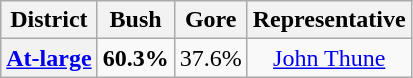<table class=wikitable>
<tr>
<th>District</th>
<th>Bush</th>
<th>Gore</th>
<th>Representative</th>
</tr>
<tr align=center>
<th><a href='#'>At-large</a></th>
<td><strong>60.3%</strong></td>
<td>37.6%</td>
<td><a href='#'>John Thune</a></td>
</tr>
</table>
